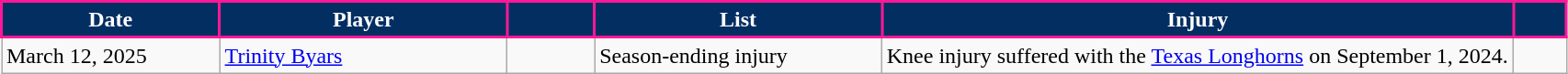<table class="wikitable sortable" style="text-align:left;">
<tr>
<th style="background:#032E62; color:white; border:2px solid #FC1896; width:150px;" data-sort-type="date">Date</th>
<th style="background:#032E62; color:white; border:2px solid #FC1896; width:200px;">Player</th>
<th style="background:#032E62; color:white; border:2px solid #FC1896; width:55px;"></th>
<th style="background:#032E62; color:white; border:2px solid #FC1896; width:200px;">List</th>
<th style="background:#032E62; color:white; border:2px solid #FC1896; width:450px;">Injury</th>
<th style="background:#032E62; color:white; border:2px solid #FC1896; width:30px;"></th>
</tr>
<tr>
<td>March 12, 2025</td>
<td> <a href='#'>Trinity Byars</a></td>
<td align="center"></td>
<td>Season-ending injury</td>
<td>Knee injury suffered with the <a href='#'>Texas Longhorns</a> on September 1, 2024.</td>
<td></td>
</tr>
</table>
